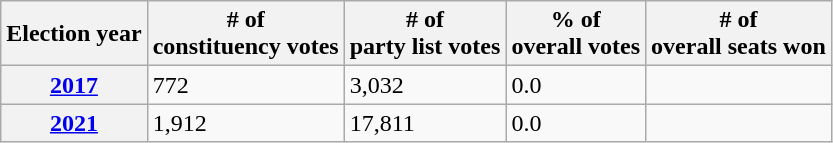<table class=wikitable>
<tr>
<th>Election year</th>
<th># of<br>constituency votes</th>
<th># of<br>party list votes</th>
<th>% of<br>overall votes</th>
<th># of<br>overall seats won</th>
</tr>
<tr>
<th><a href='#'>2017</a></th>
<td>772</td>
<td>3,032</td>
<td>0.0</td>
<td></td>
</tr>
<tr>
<th><a href='#'>2021</a></th>
<td>1,912</td>
<td>17,811</td>
<td>0.0</td>
<td></td>
</tr>
</table>
